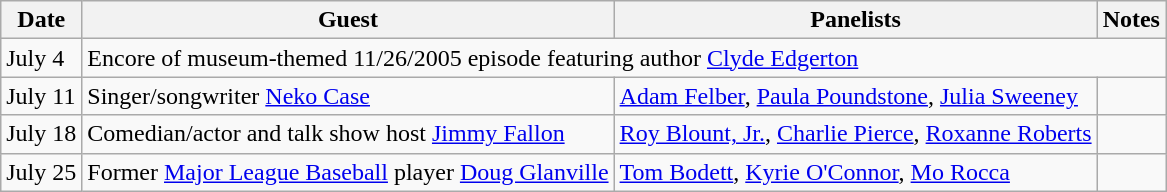<table class="wikitable">
<tr>
<th>Date</th>
<th>Guest</th>
<th>Panelists</th>
<th>Notes</th>
</tr>
<tr>
<td>July 4</td>
<td colspan=3>Encore of museum-themed 11/26/2005 episode featuring author <a href='#'>Clyde Edgerton</a></td>
</tr>
<tr>
<td>July 11</td>
<td>Singer/songwriter <a href='#'>Neko Case</a></td>
<td><a href='#'>Adam Felber</a>, <a href='#'>Paula Poundstone</a>, <a href='#'>Julia Sweeney</a></td>
<td></td>
</tr>
<tr>
<td>July 18</td>
<td>Comedian/actor and talk show host <a href='#'>Jimmy Fallon</a></td>
<td><a href='#'>Roy Blount, Jr.</a>, <a href='#'>Charlie Pierce</a>, <a href='#'>Roxanne Roberts</a></td>
<td></td>
</tr>
<tr>
<td>July 25</td>
<td>Former <a href='#'>Major League Baseball</a> player <a href='#'>Doug Glanville</a></td>
<td><a href='#'>Tom Bodett</a>, <a href='#'>Kyrie O'Connor</a>, <a href='#'>Mo Rocca</a></td>
<td></td>
</tr>
</table>
